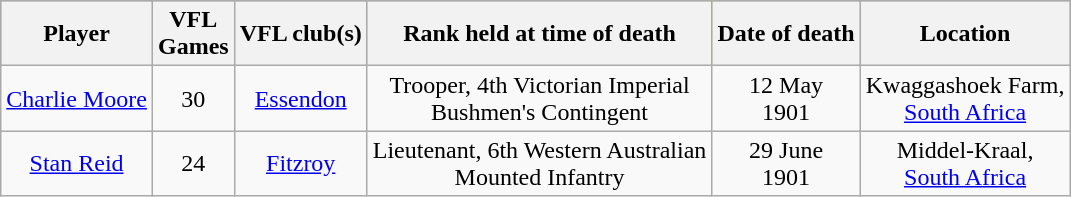<table class="wikitable" style="text-align: center;">
<tr style="background:#bdb76b;">
<th>Player</th>
<th>VFL<br>Games</th>
<th>VFL club(s)</th>
<th>Rank held at time of death</th>
<th>Date of death</th>
<th>Location</th>
</tr>
<tr>
<td><a href='#'>Charlie Moore</a></td>
<td>30</td>
<td><a href='#'>Essendon</a></td>
<td>Trooper, 4th Victorian Imperial<br>Bushmen's Contingent</td>
<td>12 May<br>1901</td>
<td>Kwaggashoek Farm,<br><a href='#'>South Africa</a></td>
</tr>
<tr>
<td><a href='#'>Stan Reid</a></td>
<td>24</td>
<td><a href='#'>Fitzroy</a></td>
<td>Lieutenant, 6th Western Australian <br>Mounted Infantry</td>
<td>29 June<br>1901</td>
<td>Middel-Kraal,<br><a href='#'>South Africa</a></td>
</tr>
</table>
